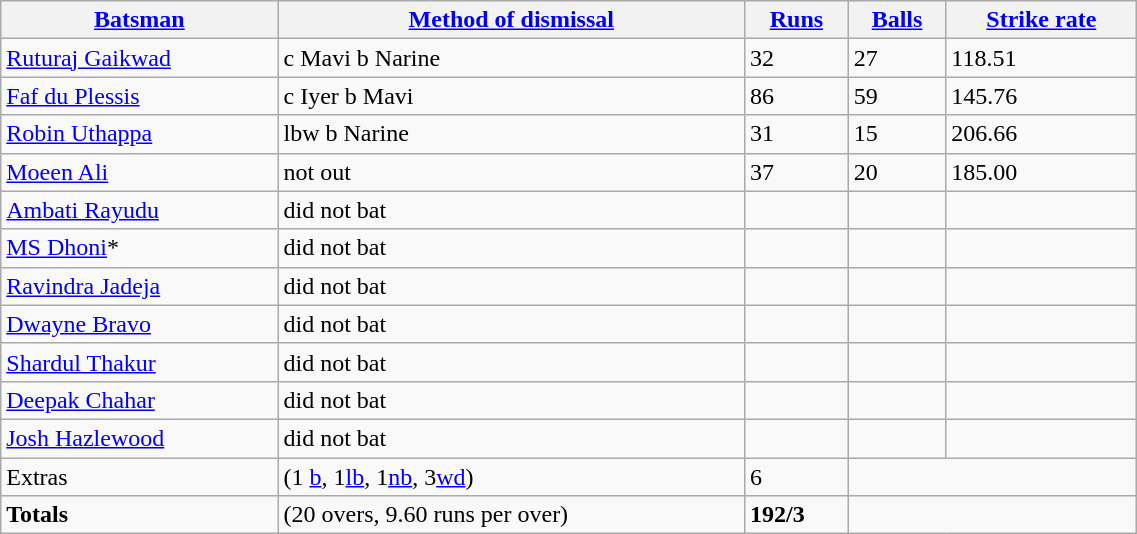<table class=wikitable style="width: 60%;">
<tr>
<th><a href='#'>Batsman</a></th>
<th><a href='#'>Method of dismissal</a></th>
<th><a href='#'>Runs</a></th>
<th><a href='#'>Balls</a></th>
<th><a href='#'>Strike rate</a></th>
</tr>
<tr>
<td><a href='#'>Ruturaj Gaikwad</a></td>
<td>c Mavi b Narine</td>
<td>32</td>
<td>27</td>
<td>118.51</td>
</tr>
<tr>
<td><a href='#'>Faf du Plessis</a></td>
<td>c Iyer b Mavi</td>
<td>86</td>
<td>59</td>
<td>145.76</td>
</tr>
<tr>
<td><a href='#'>Robin Uthappa</a></td>
<td>lbw b Narine</td>
<td>31</td>
<td>15</td>
<td>206.66</td>
</tr>
<tr>
<td><a href='#'>Moeen Ali</a></td>
<td>not out</td>
<td>37</td>
<td>20</td>
<td>185.00</td>
</tr>
<tr>
<td><a href='#'>Ambati Rayudu</a></td>
<td>did not bat</td>
<td></td>
<td></td>
<td></td>
</tr>
<tr>
<td><a href='#'>MS Dhoni</a>* </td>
<td>did not bat</td>
<td></td>
<td></td>
<td></td>
</tr>
<tr>
<td><a href='#'>Ravindra Jadeja</a></td>
<td>did not bat</td>
<td></td>
<td></td>
<td></td>
</tr>
<tr>
<td><a href='#'>Dwayne Bravo</a></td>
<td>did not bat</td>
<td></td>
<td></td>
<td></td>
</tr>
<tr>
<td><a href='#'>Shardul Thakur</a></td>
<td>did not bat</td>
<td></td>
<td></td>
<td></td>
</tr>
<tr>
<td><a href='#'>Deepak Chahar</a></td>
<td>did not bat</td>
<td></td>
<td></td>
<td></td>
</tr>
<tr>
<td><a href='#'>Josh Hazlewood</a></td>
<td>did not bat</td>
<td></td>
<td></td>
<td></td>
</tr>
<tr>
<td>Extras</td>
<td>(1 <a href='#'>b</a>, 1<a href='#'>lb</a>, 1<a href='#'>nb</a>, 3<a href='#'>wd</a>)</td>
<td>6</td>
<td colspan="2"></td>
</tr>
<tr>
<td><strong>Totals</strong></td>
<td>(20 overs, 9.60 runs per over)</td>
<td><strong>192/3</strong></td>
<td colspan="2"></td>
</tr>
</table>
